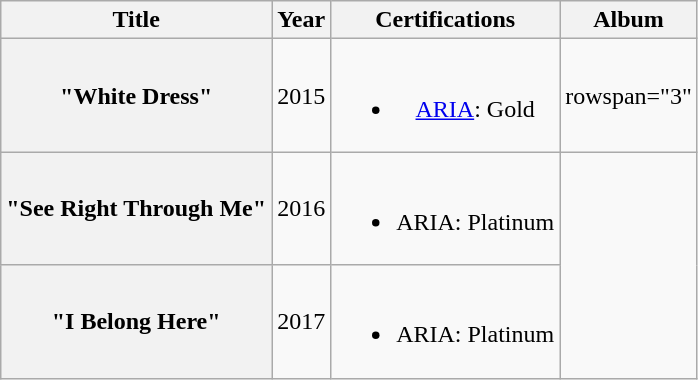<table class="wikitable plainrowheaders" style="text-align:center;">
<tr>
<th>Title</th>
<th>Year</th>
<th>Certifications</th>
<th>Album</th>
</tr>
<tr>
<th scope="row">"White Dress"<br></th>
<td>2015</td>
<td><br><ul><li><a href='#'>ARIA</a>: Gold</li></ul></td>
<td>rowspan="3" </td>
</tr>
<tr>
<th scope="row">"See Right Through Me"</th>
<td>2016</td>
<td><br><ul><li>ARIA: Platinum</li></ul></td>
</tr>
<tr>
<th scope="row">"I Belong Here"<br></th>
<td>2017</td>
<td><br><ul><li>ARIA: Platinum</li></ul></td>
</tr>
</table>
